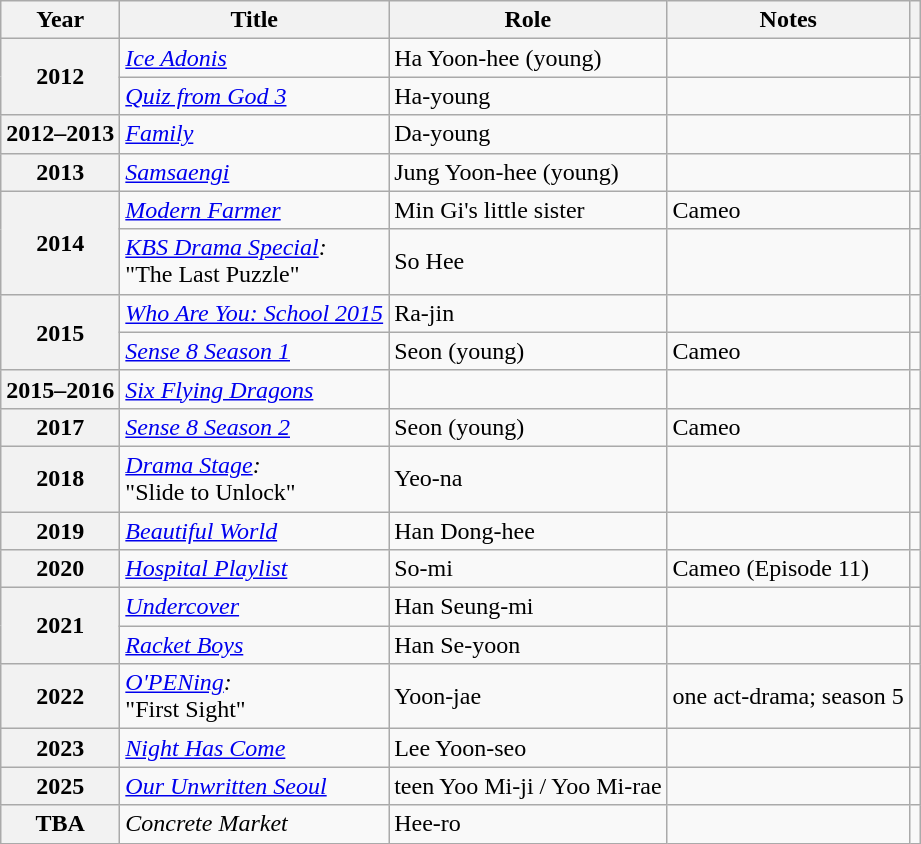<table class="wikitable sortable plainrowheaders">
<tr>
<th scope="col">Year</th>
<th scope="col">Title</th>
<th scope="col">Role</th>
<th scope="col" class="unsortable">Notes</th>
<th scope="col" class="unsortable"></th>
</tr>
<tr>
<th scope="row"  rowspan=2>2012</th>
<td><em><a href='#'>Ice Adonis</a></em></td>
<td>Ha Yoon-hee (young)</td>
<td></td>
<td></td>
</tr>
<tr>
<td><em><a href='#'>Quiz from God 3</a></em></td>
<td>Ha-young</td>
<td></td>
<td></td>
</tr>
<tr>
<th scope="row">2012–2013</th>
<td><em><a href='#'>Family</a></em></td>
<td>Da-young</td>
<td></td>
<td></td>
</tr>
<tr>
<th scope="row">2013</th>
<td><em><a href='#'>Samsaengi</a></em></td>
<td>Jung Yoon-hee (young)</td>
<td></td>
<td></td>
</tr>
<tr>
<th scope="row" rowspan=2>2014</th>
<td><em><a href='#'>Modern Farmer</a></em></td>
<td>Min Gi's little sister</td>
<td>Cameo</td>
<td></td>
</tr>
<tr>
<td><em><a href='#'>KBS Drama Special</a>:</em><br>"The Last Puzzle"</td>
<td>So Hee</td>
<td></td>
<td></td>
</tr>
<tr>
<th scope="row"  rowspan=2>2015</th>
<td><em><a href='#'>Who Are You: School 2015</a></em></td>
<td>Ra-jin</td>
<td></td>
<td></td>
</tr>
<tr>
<td><em><a href='#'>Sense 8 Season 1</a></em></td>
<td>Seon (young)</td>
<td>Cameo</td>
<td></td>
</tr>
<tr>
<th scope="row">2015–2016</th>
<td><em><a href='#'>Six Flying Dragons</a></em></td>
<td></td>
<td></td>
</tr>
<tr>
<th scope="row">2017</th>
<td><em><a href='#'>Sense 8 Season 2</a></em></td>
<td>Seon (young)</td>
<td>Cameo</td>
<td></td>
</tr>
<tr>
<th scope="row">2018</th>
<td><em><a href='#'>Drama Stage</a>:</em><br>"Slide to Unlock"</td>
<td>Yeo-na</td>
<td></td>
<td></td>
</tr>
<tr>
<th scope="row">2019</th>
<td><em><a href='#'>Beautiful World</a></em></td>
<td>Han Dong-hee</td>
<td></td>
<td></td>
</tr>
<tr>
<th scope="row">2020</th>
<td><em><a href='#'>Hospital Playlist</a></em></td>
<td>So-mi</td>
<td>Cameo (Episode 11)</td>
<td></td>
</tr>
<tr>
<th scope="row" rowspan=2>2021</th>
<td><em><a href='#'>Undercover</a></em></td>
<td>Han Seung-mi</td>
<td></td>
<td></td>
</tr>
<tr>
<td><em><a href='#'>Racket Boys</a></em></td>
<td>Han Se-yoon</td>
<td></td>
<td></td>
</tr>
<tr>
<th scope="row">2022</th>
<td><em><a href='#'>O'PENing</a>:</em><br>"First Sight"</td>
<td>Yoon-jae</td>
<td>one act-drama; season 5</td>
<td></td>
</tr>
<tr>
<th scope="row">2023</th>
<td><em><a href='#'>Night Has Come</a></em></td>
<td>Lee Yoon-seo</td>
<td></td>
<td></td>
</tr>
<tr>
<th scope="row">2025</th>
<td><em><a href='#'>Our Unwritten Seoul</a></em></td>
<td>teen Yoo Mi-ji / Yoo Mi-rae</td>
<td></td>
<td></td>
</tr>
<tr>
<th scope="row">TBA</th>
<td><em>Concrete Market</em></td>
<td>Hee-ro</td>
<td></td>
<td></td>
</tr>
</table>
